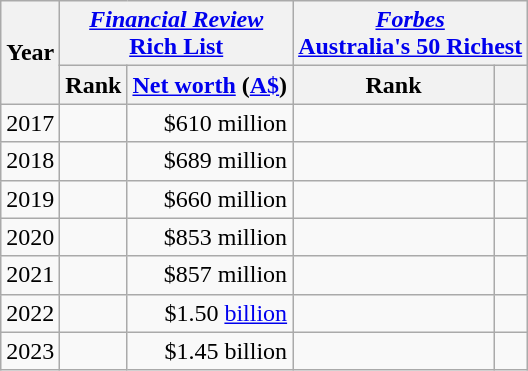<table class="wikitable">
<tr>
<th rowspan=2>Year</th>
<th colspan=2><em><a href='#'>Financial Review</a></em><br><a href='#'>Rich List</a></th>
<th colspan=2><em><a href='#'>Forbes</a></em><br><a href='#'>Australia's 50 Richest</a></th>
</tr>
<tr>
<th>Rank</th>
<th><a href='#'>Net worth</a> (<a href='#'>A$</a>)</th>
<th>Rank</th>
<th></th>
</tr>
<tr>
<td>2017</td>
<td align="center"></td>
<td align="right">$610 million</td>
<td align="center"></td>
<td align="right"></td>
</tr>
<tr>
<td>2018</td>
<td align="center"></td>
<td align="right">$689 million </td>
<td align="center"></td>
<td align="right"></td>
</tr>
<tr>
<td>2019</td>
<td align="center"></td>
<td align="right">$660 million </td>
<td align="center"></td>
<td align="right"></td>
</tr>
<tr>
<td>2020</td>
<td align="center"></td>
<td align="right">$853 million </td>
<td align="center"></td>
<td align="right"></td>
</tr>
<tr>
<td>2021</td>
<td align="center"></td>
<td align="right">$857 million </td>
<td align="center"></td>
<td align="right"></td>
</tr>
<tr>
<td>2022</td>
<td align="center"></td>
<td align="right">$1.50 <a href='#'>billion</a> </td>
<td align="center"></td>
<td align="right"></td>
</tr>
<tr>
<td>2023</td>
<td align="center"></td>
<td align="right">$1.45 billion </td>
<td align="center"></td>
<td align="right"></td>
</tr>
</table>
